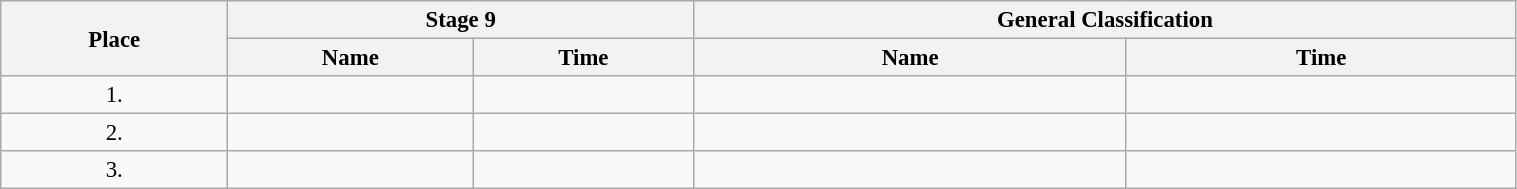<table class="wikitable"  style="font-size:95%; width:80%;">
<tr>
<th rowspan="2">Place</th>
<th colspan="2">Stage 9</th>
<th colspan="2">General Classification</th>
</tr>
<tr>
<th>Name</th>
<th>Time</th>
<th>Name</th>
<th>Time</th>
</tr>
<tr>
<td style="text-align:center;">1.</td>
<td></td>
<td></td>
<td></td>
<td></td>
</tr>
<tr>
<td style="text-align:center;">2.</td>
<td></td>
<td></td>
<td></td>
<td></td>
</tr>
<tr>
<td style="text-align:center;">3.</td>
<td></td>
<td></td>
<td></td>
<td></td>
</tr>
</table>
